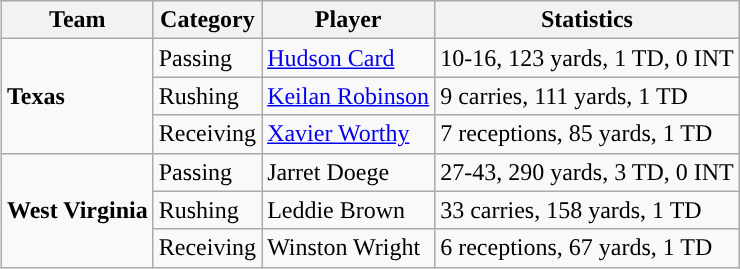<table class="wikitable" style="float: right;">
<tr>
<th>Team</th>
<th>Category</th>
<th>Player</th>
<th>Statistics</th>
</tr>
<tr>
<td rowspan=3><strong>Texas</strong></td>
<td>Passing</td>
<td><a href='#'>Hudson Card</a></td>
<td>10-16, 123 yards, 1 TD, 0 INT</td>
</tr>
<tr>
<td>Rushing</td>
<td><a href='#'>Keilan Robinson</a></td>
<td>9 carries, 111 yards, 1 TD</td>
</tr>
<tr>
<td>Receiving</td>
<td><a href='#'>Xavier Worthy</a></td>
<td>7 receptions, 85 yards, 1 TD</td>
</tr>
<tr>
<td rowspan=3><strong>West Virginia</strong></td>
<td>Passing</td>
<td>Jarret Doege</td>
<td>27-43, 290 yards, 3 TD, 0 INT</td>
</tr>
<tr>
<td>Rushing</td>
<td>Leddie Brown</td>
<td>33 carries, 158 yards, 1 TD</td>
</tr>
<tr>
<td>Receiving</td>
<td>Winston Wright</td>
<td>6 receptions, 67 yards, 1 TD</td>
</tr>
</table>
